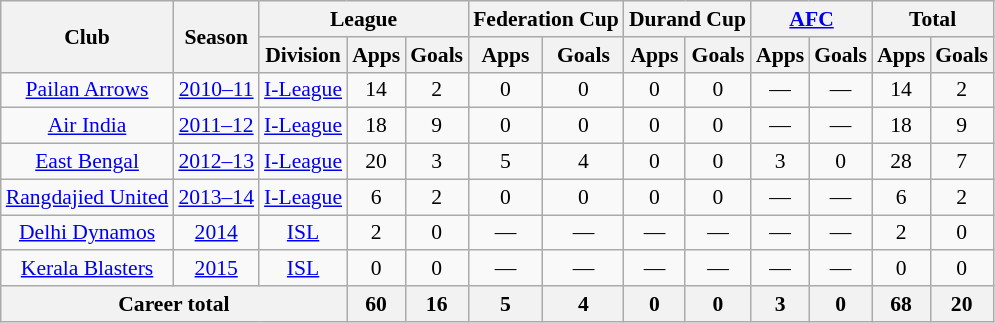<table class="wikitable" style="font-size:90%; text-align:center;">
<tr>
<th rowspan="2">Club</th>
<th rowspan="2">Season</th>
<th colspan="3">League</th>
<th colspan="2">Federation Cup</th>
<th colspan="2">Durand Cup</th>
<th colspan="2"><a href='#'>AFC</a></th>
<th colspan="2">Total</th>
</tr>
<tr>
<th>Division</th>
<th>Apps</th>
<th>Goals</th>
<th>Apps</th>
<th>Goals</th>
<th>Apps</th>
<th>Goals</th>
<th>Apps</th>
<th>Goals</th>
<th>Apps</th>
<th>Goals</th>
</tr>
<tr>
<td rowspan="1"><a href='#'>Pailan Arrows</a></td>
<td><a href='#'>2010–11</a></td>
<td><a href='#'>I-League</a></td>
<td>14</td>
<td>2</td>
<td>0</td>
<td>0</td>
<td>0</td>
<td>0</td>
<td>—</td>
<td>—</td>
<td>14</td>
<td>2</td>
</tr>
<tr>
<td rowspan="1"><a href='#'>Air India</a></td>
<td><a href='#'>2011–12</a></td>
<td><a href='#'>I-League</a></td>
<td>18</td>
<td>9</td>
<td>0</td>
<td>0</td>
<td>0</td>
<td>0</td>
<td>—</td>
<td>—</td>
<td>18</td>
<td>9</td>
</tr>
<tr>
<td rowspan="1"><a href='#'>East Bengal</a></td>
<td><a href='#'>2012–13</a></td>
<td><a href='#'>I-League</a></td>
<td>20</td>
<td>3</td>
<td>5</td>
<td>4</td>
<td>0</td>
<td>0</td>
<td>3</td>
<td>0</td>
<td>28</td>
<td>7</td>
</tr>
<tr>
<td rowspan="1"><a href='#'>Rangdajied United</a></td>
<td><a href='#'>2013–14</a></td>
<td><a href='#'>I-League</a></td>
<td>6</td>
<td>2</td>
<td>0</td>
<td>0</td>
<td>0</td>
<td>0</td>
<td>—</td>
<td>—</td>
<td>6</td>
<td>2</td>
</tr>
<tr>
<td rowspan="1"><a href='#'>Delhi Dynamos</a></td>
<td><a href='#'>2014</a></td>
<td><a href='#'>ISL</a></td>
<td>2</td>
<td>0</td>
<td>—</td>
<td>—</td>
<td>—</td>
<td>—</td>
<td>—</td>
<td>—</td>
<td>2</td>
<td>0</td>
</tr>
<tr>
<td rowspan="1"><a href='#'>Kerala Blasters</a></td>
<td><a href='#'>2015</a></td>
<td><a href='#'>ISL</a></td>
<td>0</td>
<td>0</td>
<td>—</td>
<td>—</td>
<td>—</td>
<td>—</td>
<td>—</td>
<td>—</td>
<td>0</td>
<td>0</td>
</tr>
<tr>
<th colspan="3">Career total</th>
<th>60</th>
<th>16</th>
<th>5</th>
<th>4</th>
<th>0</th>
<th>0</th>
<th>3</th>
<th>0</th>
<th>68</th>
<th>20</th>
</tr>
</table>
